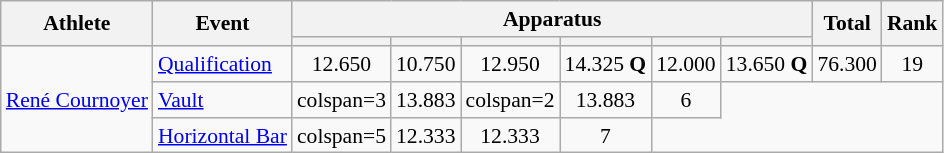<table class="wikitable" style="font-size:90%">
<tr>
<th rowspan=2>Athlete</th>
<th rowspan=2>Event</th>
<th colspan =6>Apparatus</th>
<th rowspan=2>Total</th>
<th rowspan=2>Rank</th>
</tr>
<tr style="font-size:95%">
<th></th>
<th></th>
<th></th>
<th></th>
<th></th>
<th></th>
</tr>
<tr align=center>
<td align=left rowspan=3><a href='#'>René Cournoyer</a></td>
<td align=left><a href='#'>Qualification</a></td>
<td>12.650</td>
<td>10.750</td>
<td>12.950</td>
<td>14.325 <strong>Q</strong></td>
<td>12.000</td>
<td>13.650 <strong>Q</strong></td>
<td>76.300</td>
<td>19</td>
</tr>
<tr align=center>
<td align=left><a href='#'>Vault</a></td>
<td>colspan=3 </td>
<td>13.883</td>
<td>colspan=2 </td>
<td>13.883</td>
<td>6</td>
</tr>
<tr align=center>
<td align=left><a href='#'>Horizontal Bar</a></td>
<td>colspan=5 </td>
<td>12.333</td>
<td>12.333</td>
<td>7</td>
</tr>
</table>
